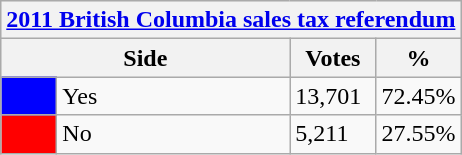<table class="wikitable" style="clear:both">
<tr style="background-color:#E9E9E9">
<th colspan=4><a href='#'>2011 British Columbia sales tax referendum</a></th>
</tr>
<tr style="background-color:#E9E9E9">
<th colspan=2 style="width: 130px">Side</th>
<th style="width: 50px">Votes</th>
<th style="width: 40px">%</th>
</tr>
<tr>
<td bgcolor="blue"></td>
<td>Yes</td>
<td>13,701</td>
<td>72.45%</td>
</tr>
<tr>
<td bgcolor="red"></td>
<td>No</td>
<td>5,211</td>
<td>27.55%</td>
</tr>
</table>
